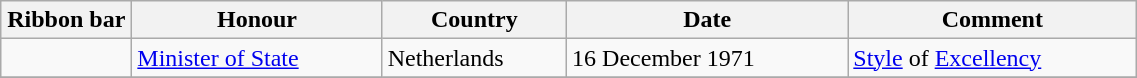<table class="wikitable" style="width:60%;">
<tr>
<th style="width:80px;">Ribbon bar</th>
<th>Honour</th>
<th>Country</th>
<th>Date</th>
<th>Comment</th>
</tr>
<tr>
<td></td>
<td><a href='#'>Minister of State</a></td>
<td>Netherlands</td>
<td>16 December 1971</td>
<td><a href='#'>Style</a> of <a href='#'>Excellency</a></td>
</tr>
<tr>
</tr>
</table>
